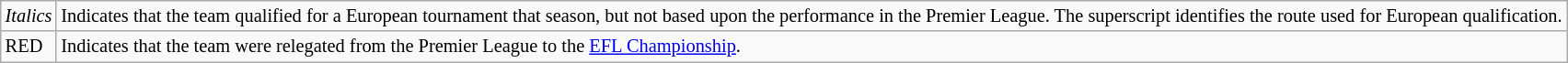<table class="wikitable" style="text-align:left;font-size:85%">
<tr>
<td style="width:20px"><em>Italics</em></td>
<td>Indicates that the team qualified for a European tournament that season, but not based upon the performance in the Premier League. The superscript identifies the route used for European qualification.</td>
</tr>
<tr>
<td style="width:20px"><span>RED</span></td>
<td>Indicates that the team were relegated from the Premier League to the <a href='#'>EFL Championship</a>.</td>
</tr>
</table>
